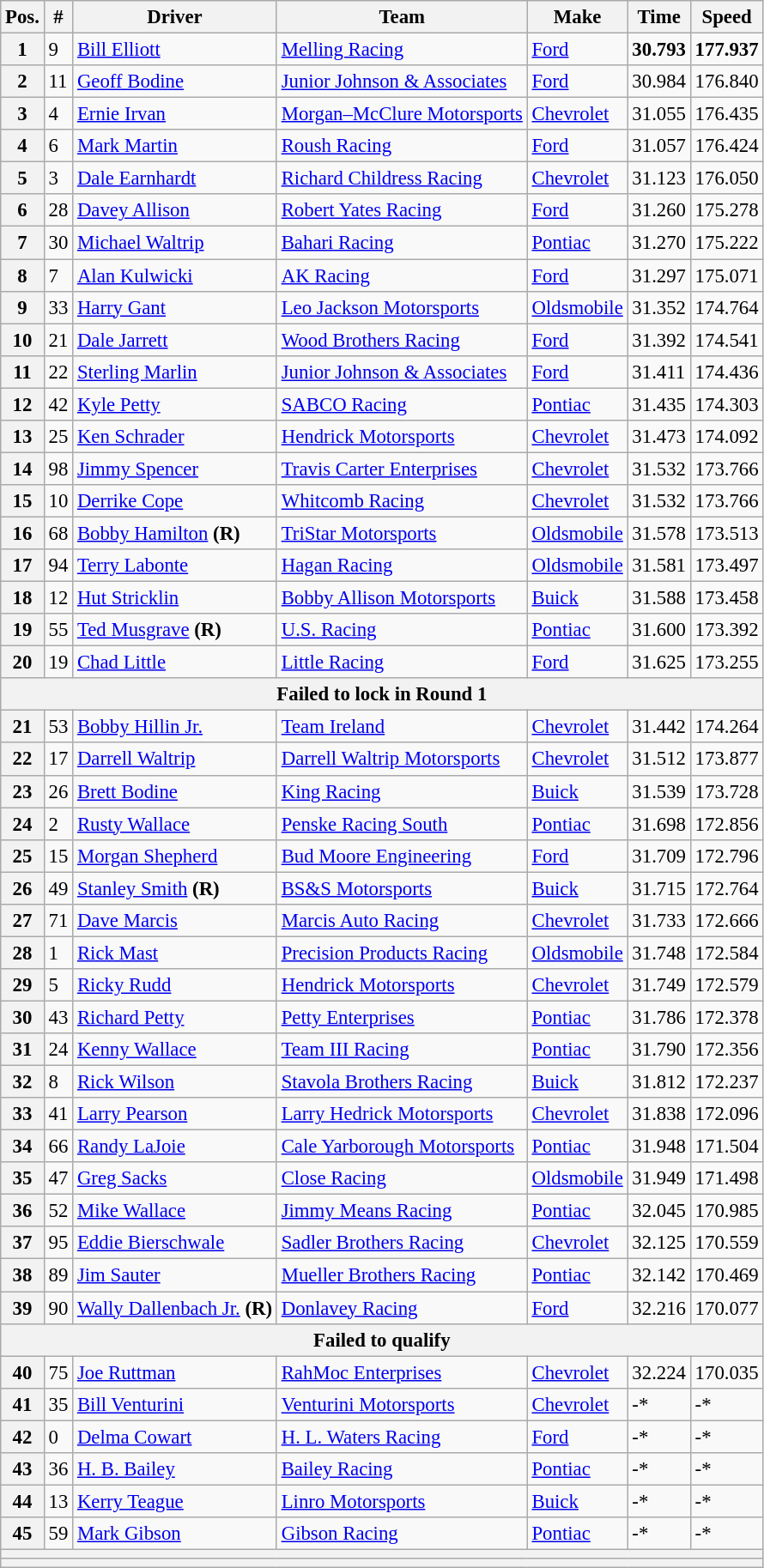<table class="wikitable" style="font-size:95%">
<tr>
<th>Pos.</th>
<th>#</th>
<th>Driver</th>
<th>Team</th>
<th>Make</th>
<th>Time</th>
<th>Speed</th>
</tr>
<tr>
<th>1</th>
<td>9</td>
<td><a href='#'>Bill Elliott</a></td>
<td><a href='#'>Melling Racing</a></td>
<td><a href='#'>Ford</a></td>
<td><strong>30.793</strong></td>
<td><strong>177.937</strong></td>
</tr>
<tr>
<th>2</th>
<td>11</td>
<td><a href='#'>Geoff Bodine</a></td>
<td><a href='#'>Junior Johnson & Associates</a></td>
<td><a href='#'>Ford</a></td>
<td>30.984</td>
<td>176.840</td>
</tr>
<tr>
<th>3</th>
<td>4</td>
<td><a href='#'>Ernie Irvan</a></td>
<td><a href='#'>Morgan–McClure Motorsports</a></td>
<td><a href='#'>Chevrolet</a></td>
<td>31.055</td>
<td>176.435</td>
</tr>
<tr>
<th>4</th>
<td>6</td>
<td><a href='#'>Mark Martin</a></td>
<td><a href='#'>Roush Racing</a></td>
<td><a href='#'>Ford</a></td>
<td>31.057</td>
<td>176.424</td>
</tr>
<tr>
<th>5</th>
<td>3</td>
<td><a href='#'>Dale Earnhardt</a></td>
<td><a href='#'>Richard Childress Racing</a></td>
<td><a href='#'>Chevrolet</a></td>
<td>31.123</td>
<td>176.050</td>
</tr>
<tr>
<th>6</th>
<td>28</td>
<td><a href='#'>Davey Allison</a></td>
<td><a href='#'>Robert Yates Racing</a></td>
<td><a href='#'>Ford</a></td>
<td>31.260</td>
<td>175.278</td>
</tr>
<tr>
<th>7</th>
<td>30</td>
<td><a href='#'>Michael Waltrip</a></td>
<td><a href='#'>Bahari Racing</a></td>
<td><a href='#'>Pontiac</a></td>
<td>31.270</td>
<td>175.222</td>
</tr>
<tr>
<th>8</th>
<td>7</td>
<td><a href='#'>Alan Kulwicki</a></td>
<td><a href='#'>AK Racing</a></td>
<td><a href='#'>Ford</a></td>
<td>31.297</td>
<td>175.071</td>
</tr>
<tr>
<th>9</th>
<td>33</td>
<td><a href='#'>Harry Gant</a></td>
<td><a href='#'>Leo Jackson Motorsports</a></td>
<td><a href='#'>Oldsmobile</a></td>
<td>31.352</td>
<td>174.764</td>
</tr>
<tr>
<th>10</th>
<td>21</td>
<td><a href='#'>Dale Jarrett</a></td>
<td><a href='#'>Wood Brothers Racing</a></td>
<td><a href='#'>Ford</a></td>
<td>31.392</td>
<td>174.541</td>
</tr>
<tr>
<th>11</th>
<td>22</td>
<td><a href='#'>Sterling Marlin</a></td>
<td><a href='#'>Junior Johnson & Associates</a></td>
<td><a href='#'>Ford</a></td>
<td>31.411</td>
<td>174.436</td>
</tr>
<tr>
<th>12</th>
<td>42</td>
<td><a href='#'>Kyle Petty</a></td>
<td><a href='#'>SABCO Racing</a></td>
<td><a href='#'>Pontiac</a></td>
<td>31.435</td>
<td>174.303</td>
</tr>
<tr>
<th>13</th>
<td>25</td>
<td><a href='#'>Ken Schrader</a></td>
<td><a href='#'>Hendrick Motorsports</a></td>
<td><a href='#'>Chevrolet</a></td>
<td>31.473</td>
<td>174.092</td>
</tr>
<tr>
<th>14</th>
<td>98</td>
<td><a href='#'>Jimmy Spencer</a></td>
<td><a href='#'>Travis Carter Enterprises</a></td>
<td><a href='#'>Chevrolet</a></td>
<td>31.532</td>
<td>173.766</td>
</tr>
<tr>
<th>15</th>
<td>10</td>
<td><a href='#'>Derrike Cope</a></td>
<td><a href='#'>Whitcomb Racing</a></td>
<td><a href='#'>Chevrolet</a></td>
<td>31.532</td>
<td>173.766</td>
</tr>
<tr>
<th>16</th>
<td>68</td>
<td><a href='#'>Bobby Hamilton</a> <strong>(R)</strong></td>
<td><a href='#'>TriStar Motorsports</a></td>
<td><a href='#'>Oldsmobile</a></td>
<td>31.578</td>
<td>173.513</td>
</tr>
<tr>
<th>17</th>
<td>94</td>
<td><a href='#'>Terry Labonte</a></td>
<td><a href='#'>Hagan Racing</a></td>
<td><a href='#'>Oldsmobile</a></td>
<td>31.581</td>
<td>173.497</td>
</tr>
<tr>
<th>18</th>
<td>12</td>
<td><a href='#'>Hut Stricklin</a></td>
<td><a href='#'>Bobby Allison Motorsports</a></td>
<td><a href='#'>Buick</a></td>
<td>31.588</td>
<td>173.458</td>
</tr>
<tr>
<th>19</th>
<td>55</td>
<td><a href='#'>Ted Musgrave</a> <strong>(R)</strong></td>
<td><a href='#'>U.S. Racing</a></td>
<td><a href='#'>Pontiac</a></td>
<td>31.600</td>
<td>173.392</td>
</tr>
<tr>
<th>20</th>
<td>19</td>
<td><a href='#'>Chad Little</a></td>
<td><a href='#'>Little Racing</a></td>
<td><a href='#'>Ford</a></td>
<td>31.625</td>
<td>173.255</td>
</tr>
<tr>
<th colspan="7">Failed to lock in Round 1</th>
</tr>
<tr>
<th>21</th>
<td>53</td>
<td><a href='#'>Bobby Hillin Jr.</a></td>
<td><a href='#'>Team Ireland</a></td>
<td><a href='#'>Chevrolet</a></td>
<td>31.442</td>
<td>174.264</td>
</tr>
<tr>
<th>22</th>
<td>17</td>
<td><a href='#'>Darrell Waltrip</a></td>
<td><a href='#'>Darrell Waltrip Motorsports</a></td>
<td><a href='#'>Chevrolet</a></td>
<td>31.512</td>
<td>173.877</td>
</tr>
<tr>
<th>23</th>
<td>26</td>
<td><a href='#'>Brett Bodine</a></td>
<td><a href='#'>King Racing</a></td>
<td><a href='#'>Buick</a></td>
<td>31.539</td>
<td>173.728</td>
</tr>
<tr>
<th>24</th>
<td>2</td>
<td><a href='#'>Rusty Wallace</a></td>
<td><a href='#'>Penske Racing South</a></td>
<td><a href='#'>Pontiac</a></td>
<td>31.698</td>
<td>172.856</td>
</tr>
<tr>
<th>25</th>
<td>15</td>
<td><a href='#'>Morgan Shepherd</a></td>
<td><a href='#'>Bud Moore Engineering</a></td>
<td><a href='#'>Ford</a></td>
<td>31.709</td>
<td>172.796</td>
</tr>
<tr>
<th>26</th>
<td>49</td>
<td><a href='#'>Stanley Smith</a> <strong>(R)</strong></td>
<td><a href='#'>BS&S Motorsports</a></td>
<td><a href='#'>Buick</a></td>
<td>31.715</td>
<td>172.764</td>
</tr>
<tr>
<th>27</th>
<td>71</td>
<td><a href='#'>Dave Marcis</a></td>
<td><a href='#'>Marcis Auto Racing</a></td>
<td><a href='#'>Chevrolet</a></td>
<td>31.733</td>
<td>172.666</td>
</tr>
<tr>
<th>28</th>
<td>1</td>
<td><a href='#'>Rick Mast</a></td>
<td><a href='#'>Precision Products Racing</a></td>
<td><a href='#'>Oldsmobile</a></td>
<td>31.748</td>
<td>172.584</td>
</tr>
<tr>
<th>29</th>
<td>5</td>
<td><a href='#'>Ricky Rudd</a></td>
<td><a href='#'>Hendrick Motorsports</a></td>
<td><a href='#'>Chevrolet</a></td>
<td>31.749</td>
<td>172.579</td>
</tr>
<tr>
<th>30</th>
<td>43</td>
<td><a href='#'>Richard Petty</a></td>
<td><a href='#'>Petty Enterprises</a></td>
<td><a href='#'>Pontiac</a></td>
<td>31.786</td>
<td>172.378</td>
</tr>
<tr>
<th>31</th>
<td>24</td>
<td><a href='#'>Kenny Wallace</a></td>
<td><a href='#'>Team III Racing</a></td>
<td><a href='#'>Pontiac</a></td>
<td>31.790</td>
<td>172.356</td>
</tr>
<tr>
<th>32</th>
<td>8</td>
<td><a href='#'>Rick Wilson</a></td>
<td><a href='#'>Stavola Brothers Racing</a></td>
<td><a href='#'>Buick</a></td>
<td>31.812</td>
<td>172.237</td>
</tr>
<tr>
<th>33</th>
<td>41</td>
<td><a href='#'>Larry Pearson</a></td>
<td><a href='#'>Larry Hedrick Motorsports</a></td>
<td><a href='#'>Chevrolet</a></td>
<td>31.838</td>
<td>172.096</td>
</tr>
<tr>
<th>34</th>
<td>66</td>
<td><a href='#'>Randy LaJoie</a></td>
<td><a href='#'>Cale Yarborough Motorsports</a></td>
<td><a href='#'>Pontiac</a></td>
<td>31.948</td>
<td>171.504</td>
</tr>
<tr>
<th>35</th>
<td>47</td>
<td><a href='#'>Greg Sacks</a></td>
<td><a href='#'>Close Racing</a></td>
<td><a href='#'>Oldsmobile</a></td>
<td>31.949</td>
<td>171.498</td>
</tr>
<tr>
<th>36</th>
<td>52</td>
<td><a href='#'>Mike Wallace</a></td>
<td><a href='#'>Jimmy Means Racing</a></td>
<td><a href='#'>Pontiac</a></td>
<td>32.045</td>
<td>170.985</td>
</tr>
<tr>
<th>37</th>
<td>95</td>
<td><a href='#'>Eddie Bierschwale</a></td>
<td><a href='#'>Sadler Brothers Racing</a></td>
<td><a href='#'>Chevrolet</a></td>
<td>32.125</td>
<td>170.559</td>
</tr>
<tr>
<th>38</th>
<td>89</td>
<td><a href='#'>Jim Sauter</a></td>
<td><a href='#'>Mueller Brothers Racing</a></td>
<td><a href='#'>Pontiac</a></td>
<td>32.142</td>
<td>170.469</td>
</tr>
<tr>
<th>39</th>
<td>90</td>
<td><a href='#'>Wally Dallenbach Jr.</a> <strong>(R)</strong></td>
<td><a href='#'>Donlavey Racing</a></td>
<td><a href='#'>Ford</a></td>
<td>32.216</td>
<td>170.077</td>
</tr>
<tr>
<th colspan="7">Failed to qualify</th>
</tr>
<tr>
<th>40</th>
<td>75</td>
<td><a href='#'>Joe Ruttman</a></td>
<td><a href='#'>RahMoc Enterprises</a></td>
<td><a href='#'>Chevrolet</a></td>
<td>32.224</td>
<td>170.035</td>
</tr>
<tr>
<th>41</th>
<td>35</td>
<td><a href='#'>Bill Venturini</a></td>
<td><a href='#'>Venturini Motorsports</a></td>
<td><a href='#'>Chevrolet</a></td>
<td>-*</td>
<td>-*</td>
</tr>
<tr>
<th>42</th>
<td>0</td>
<td><a href='#'>Delma Cowart</a></td>
<td><a href='#'>H. L. Waters Racing</a></td>
<td><a href='#'>Ford</a></td>
<td>-*</td>
<td>-*</td>
</tr>
<tr>
<th>43</th>
<td>36</td>
<td><a href='#'>H. B. Bailey</a></td>
<td><a href='#'>Bailey Racing</a></td>
<td><a href='#'>Pontiac</a></td>
<td>-*</td>
<td>-*</td>
</tr>
<tr>
<th>44</th>
<td>13</td>
<td><a href='#'>Kerry Teague</a></td>
<td><a href='#'>Linro Motorsports</a></td>
<td><a href='#'>Buick</a></td>
<td>-*</td>
<td>-*</td>
</tr>
<tr>
<th>45</th>
<td>59</td>
<td><a href='#'>Mark Gibson</a></td>
<td><a href='#'>Gibson Racing</a></td>
<td><a href='#'>Pontiac</a></td>
<td>-*</td>
<td>-*</td>
</tr>
<tr>
<th colspan="7"></th>
</tr>
<tr>
<th colspan="7"></th>
</tr>
</table>
